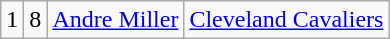<table class="wikitable">
<tr style="text-align:center;" bgcolor="">
<td>1</td>
<td>8</td>
<td><a href='#'>Andre Miller</a></td>
<td><a href='#'>Cleveland Cavaliers</a></td>
</tr>
</table>
